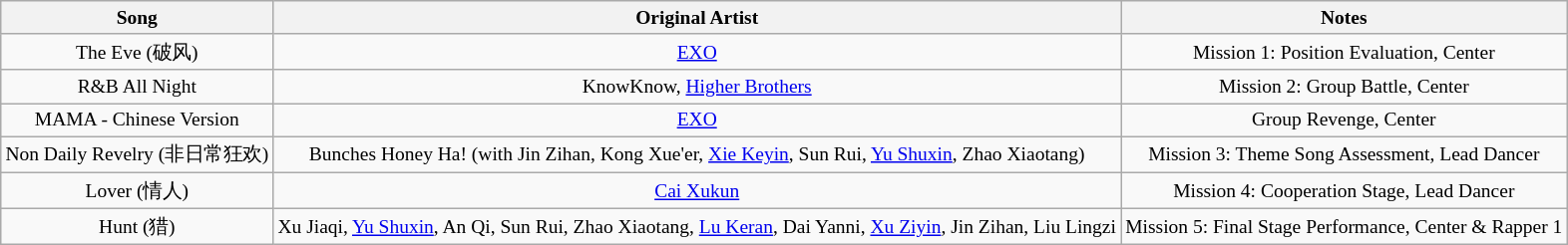<table class="wikitable" style="text-align:center;font-size:small;">
<tr>
<th>Song</th>
<th>Original Artist</th>
<th>Notes</th>
</tr>
<tr>
<td>The Eve (破风)</td>
<td><a href='#'>EXO</a></td>
<td>Mission 1: Position Evaluation, Center</td>
</tr>
<tr>
<td>R&B All Night</td>
<td>KnowKnow, <a href='#'>Higher Brothers</a></td>
<td>Mission 2: Group Battle, Center</td>
</tr>
<tr>
<td>MAMA - Chinese Version</td>
<td><a href='#'>EXO</a></td>
<td>Group Revenge, Center</td>
</tr>
<tr>
<td>Non Daily Revelry (非日常狂欢)</td>
<td>Bunches Honey Ha! (with Jin Zihan, Kong Xue'er, <a href='#'>Xie Keyin</a>, Sun Rui, <a href='#'>Yu Shuxin</a>, Zhao Xiaotang)</td>
<td>Mission 3: Theme Song Assessment, Lead Dancer</td>
</tr>
<tr>
<td>Lover (情人)</td>
<td><a href='#'>Cai Xukun</a></td>
<td>Mission 4: Cooperation Stage, Lead Dancer</td>
</tr>
<tr>
<td>Hunt (猎)</td>
<td>Xu Jiaqi, <a href='#'>Yu Shuxin</a>, An Qi, Sun Rui, Zhao Xiaotang, <a href='#'>Lu Keran</a>, Dai Yanni, <a href='#'>Xu Ziyin</a>, Jin Zihan, Liu Lingzi</td>
<td>Mission 5: Final Stage Performance, Center & Rapper 1</td>
</tr>
</table>
